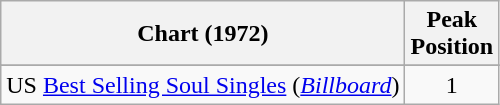<table class="wikitable">
<tr>
<th>Chart (1972)</th>
<th>Peak<br>Position</th>
</tr>
<tr>
</tr>
<tr>
<td scope="row">US <a href='#'>Best Selling Soul Singles</a> (<em><a href='#'>Billboard</a></em>)</td>
<td style="text-align:center;">1</td>
</tr>
</table>
